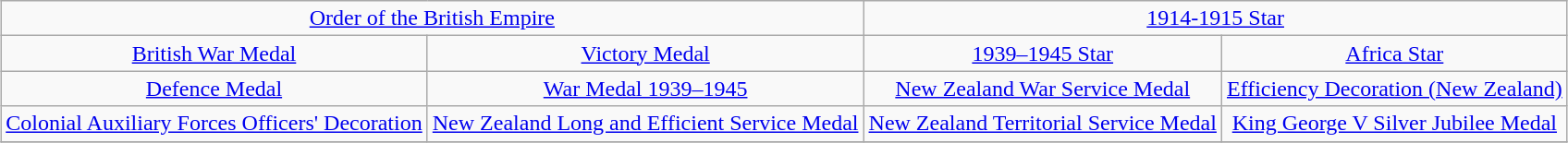<table class="wikitable" style="margin:1em auto; text-align:center;">
<tr>
<td colspan="2"><a href='#'>Order of the British Empire</a></td>
<td colspan="2"><a href='#'>1914-1915 Star</a></td>
</tr>
<tr>
<td colspan="1"><a href='#'>British War Medal</a></td>
<td colspan="1"><a href='#'>Victory Medal</a></td>
<td colspan="1"><a href='#'>1939–1945 Star</a></td>
<td colspan="1"><a href='#'>Africa Star</a></td>
</tr>
<tr>
<td colspan="1"><a href='#'>Defence Medal</a></td>
<td colspan="1"><a href='#'>War Medal 1939–1945</a></td>
<td colspan="1"><a href='#'>New Zealand War Service Medal</a></td>
<td colspan="1"><a href='#'>Efficiency Decoration (New Zealand)</a></td>
</tr>
<tr>
<td colspan="1"><a href='#'>Colonial Auxiliary Forces Officers' Decoration</a></td>
<td colspan="1"><a href='#'>New Zealand Long and Efficient Service Medal</a></td>
<td colspan="1"><a href='#'>New Zealand Territorial Service Medal</a></td>
<td colspan="1"><a href='#'>King George V Silver Jubilee Medal</a></td>
</tr>
<tr>
</tr>
</table>
